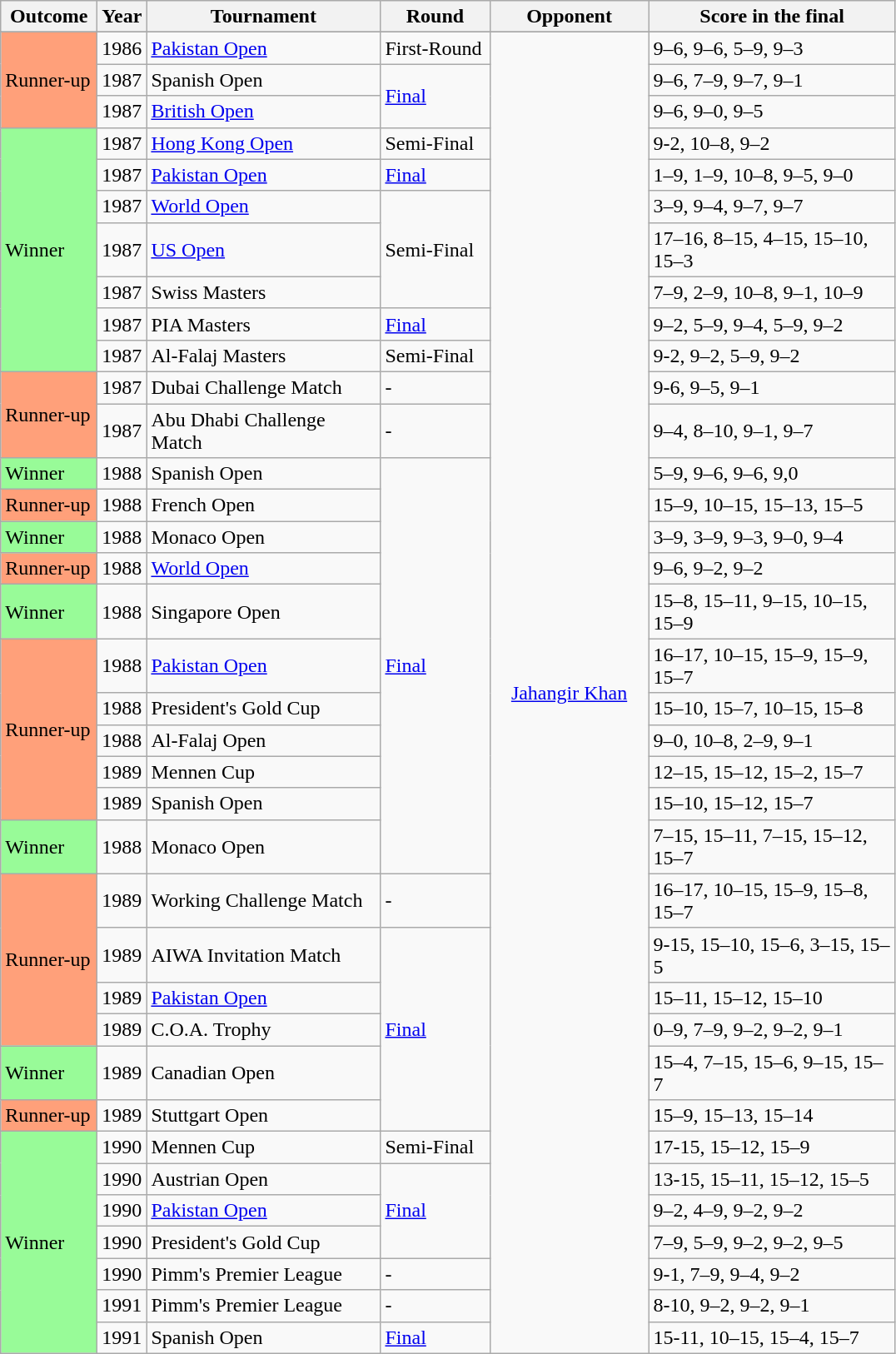<table class="sortable wikitable">
<tr>
<th width="70">Outcome</th>
<th width="30">Year</th>
<th width="180">Tournament</th>
<th width="80">Round</th>
<th width="120">Opponent</th>
<th width="190">Score in the final</th>
</tr>
<tr>
</tr>
<tr>
<td rowspan="3" bgcolor="ffa07a">Runner-up</td>
<td>1986</td>
<td><a href='#'>Pakistan Open</a></td>
<td>First-Round</td>
<td style="text-align:center;" rowspan="36"> <a href='#'>Jahangir Khan</a></td>
<td>9–6, 9–6, 5–9, 9–3</td>
</tr>
<tr>
<td>1987</td>
<td>Spanish Open</td>
<td rowspan="2"><a href='#'>Final</a></td>
<td>9–6, 7–9, 9–7, 9–1</td>
</tr>
<tr>
<td>1987</td>
<td><a href='#'>British Open</a></td>
<td>9–6, 9–0, 9–5</td>
</tr>
<tr>
<td rowspan="7" bgcolor="98FB98">Winner</td>
<td>1987</td>
<td><a href='#'>Hong Kong Open</a></td>
<td>Semi-Final</td>
<td>9-2, 10–8, 9–2</td>
</tr>
<tr>
<td>1987</td>
<td><a href='#'>Pakistan Open</a></td>
<td><a href='#'>Final</a></td>
<td>1–9, 1–9, 10–8, 9–5, 9–0</td>
</tr>
<tr>
<td>1987</td>
<td><a href='#'>World Open</a></td>
<td rowspan="3">Semi-Final</td>
<td>3–9, 9–4, 9–7, 9–7</td>
</tr>
<tr>
<td>1987</td>
<td><a href='#'>US Open</a></td>
<td>17–16, 8–15, 4–15, 15–10, 15–3</td>
</tr>
<tr>
<td>1987</td>
<td>Swiss Masters</td>
<td>7–9, 2–9, 10–8, 9–1, 10–9</td>
</tr>
<tr>
<td>1987</td>
<td>PIA Masters</td>
<td><a href='#'>Final</a></td>
<td>9–2, 5–9, 9–4, 5–9, 9–2</td>
</tr>
<tr>
<td>1987</td>
<td>Al-Falaj Masters</td>
<td>Semi-Final</td>
<td>9-2, 9–2, 5–9, 9–2</td>
</tr>
<tr>
<td rowspan="2" bgcolor="ffa07a">Runner-up</td>
<td>1987</td>
<td>Dubai Challenge Match</td>
<td>-</td>
<td>9-6, 9–5, 9–1</td>
</tr>
<tr>
<td>1987</td>
<td>Abu Dhabi Challenge Match</td>
<td>-</td>
<td>9–4, 8–10, 9–1, 9–7</td>
</tr>
<tr>
<td bgcolor="98FB98">Winner</td>
<td>1988</td>
<td>Spanish Open</td>
<td rowspan="11"><a href='#'>Final</a></td>
<td>5–9, 9–6, 9–6, 9,0</td>
</tr>
<tr>
<td bgcolor="ffa07a">Runner-up</td>
<td>1988</td>
<td>French Open</td>
<td>15–9, 10–15, 15–13, 15–5</td>
</tr>
<tr>
<td bgcolor="98FB98">Winner</td>
<td>1988</td>
<td>Monaco Open</td>
<td>3–9, 3–9, 9–3, 9–0, 9–4</td>
</tr>
<tr>
<td bgcolor="ffa07a">Runner-up</td>
<td>1988</td>
<td><a href='#'>World Open</a></td>
<td>9–6, 9–2, 9–2</td>
</tr>
<tr>
<td bgcolor="98FB98">Winner</td>
<td>1988</td>
<td>Singapore Open</td>
<td>15–8, 15–11, 9–15, 10–15, 15–9</td>
</tr>
<tr>
<td rowspan="5" bgcolor="ffa07a">Runner-up</td>
<td>1988</td>
<td><a href='#'>Pakistan Open</a></td>
<td>16–17, 10–15, 15–9, 15–9, 15–7</td>
</tr>
<tr>
<td>1988</td>
<td>President's Gold Cup</td>
<td>15–10, 15–7, 10–15, 15–8</td>
</tr>
<tr>
<td>1988</td>
<td>Al-Falaj Open</td>
<td>9–0, 10–8, 2–9, 9–1</td>
</tr>
<tr>
<td>1989</td>
<td>Mennen Cup</td>
<td>12–15, 15–12, 15–2, 15–7</td>
</tr>
<tr>
<td>1989</td>
<td>Spanish Open</td>
<td>15–10, 15–12, 15–7</td>
</tr>
<tr>
<td bgcolor="98FB98">Winner</td>
<td>1988</td>
<td>Monaco Open</td>
<td>7–15, 15–11, 7–15, 15–12, 15–7</td>
</tr>
<tr>
<td rowspan="4" bgcolor="ffa07a">Runner-up</td>
<td>1989</td>
<td>Working Challenge Match</td>
<td>-</td>
<td>16–17, 10–15, 15–9, 15–8, 15–7</td>
</tr>
<tr>
<td>1989</td>
<td>AIWA Invitation Match</td>
<td rowspan="5"><a href='#'>Final</a></td>
<td>9-15, 15–10, 15–6, 3–15, 15–5</td>
</tr>
<tr>
<td>1989</td>
<td><a href='#'>Pakistan Open</a></td>
<td>15–11, 15–12, 15–10</td>
</tr>
<tr>
<td>1989</td>
<td>C.O.A. Trophy</td>
<td>0–9, 7–9, 9–2, 9–2, 9–1</td>
</tr>
<tr>
<td bgcolor="98FB98">Winner</td>
<td>1989</td>
<td>Canadian Open</td>
<td>15–4, 7–15, 15–6, 9–15, 15–7</td>
</tr>
<tr>
<td bgcolor="ffa07a">Runner-up</td>
<td>1989</td>
<td>Stuttgart Open</td>
<td>15–9, 15–13, 15–14</td>
</tr>
<tr>
<td rowspan="7" bgcolor="98FB98">Winner</td>
<td>1990</td>
<td>Mennen Cup</td>
<td>Semi-Final</td>
<td>17-15, 15–12, 15–9</td>
</tr>
<tr>
<td>1990</td>
<td>Austrian Open</td>
<td rowspan="3"><a href='#'>Final</a></td>
<td>13-15, 15–11, 15–12, 15–5</td>
</tr>
<tr>
<td>1990</td>
<td><a href='#'>Pakistan Open</a></td>
<td>9–2, 4–9, 9–2, 9–2</td>
</tr>
<tr>
<td>1990</td>
<td>President's Gold Cup</td>
<td>7–9, 5–9, 9–2, 9–2, 9–5</td>
</tr>
<tr>
<td>1990</td>
<td>Pimm's Premier League</td>
<td>-</td>
<td>9-1, 7–9, 9–4, 9–2</td>
</tr>
<tr>
<td>1991</td>
<td>Pimm's Premier League</td>
<td>-</td>
<td>8-10, 9–2, 9–2, 9–1</td>
</tr>
<tr>
<td>1991</td>
<td>Spanish Open</td>
<td><a href='#'>Final</a></td>
<td>15-11, 10–15, 15–4, 15–7</td>
</tr>
</table>
